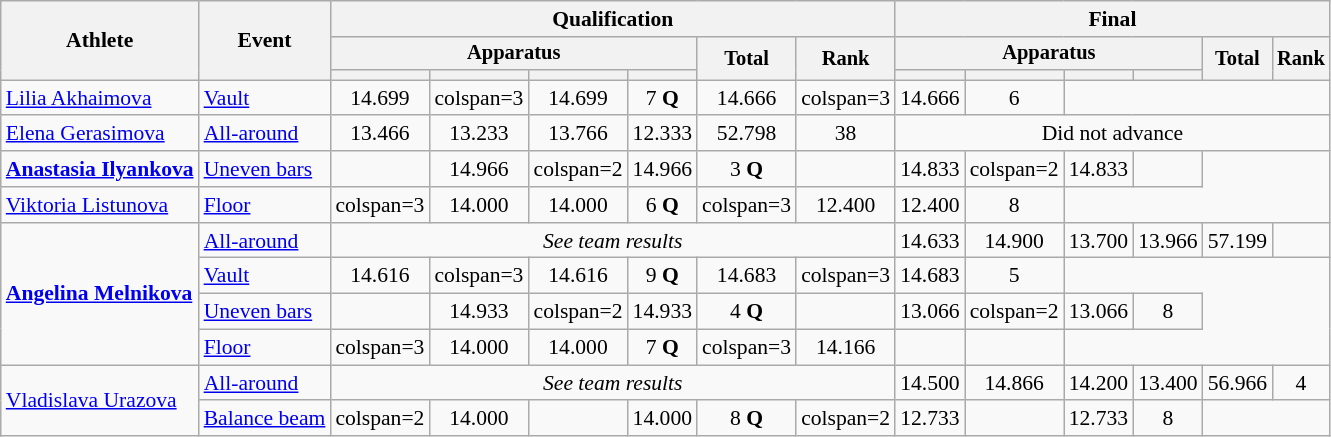<table class="wikitable" style="text-align:center; font-size:90%">
<tr>
<th rowspan=3>Athlete</th>
<th rowspan=3>Event</th>
<th colspan=6>Qualification</th>
<th colspan=6>Final</th>
</tr>
<tr style="font-size:95%">
<th colspan=4>Apparatus</th>
<th rowspan=2>Total</th>
<th rowspan=2>Rank</th>
<th colspan=4>Apparatus</th>
<th rowspan=2>Total</th>
<th rowspan=2>Rank</th>
</tr>
<tr style="font-size:95%">
<th></th>
<th></th>
<th></th>
<th></th>
<th></th>
<th></th>
<th></th>
<th></th>
</tr>
<tr>
<td align=left><a href='#'>Lilia Akhaimova</a></td>
<td align=left><a href='#'>Vault</a></td>
<td>14.699</td>
<td>colspan=3 </td>
<td>14.699</td>
<td>7 <strong>Q</strong></td>
<td>14.666</td>
<td>colspan=3 </td>
<td>14.666</td>
<td>6</td>
</tr>
<tr>
<td align=left><a href='#'>Elena Gerasimova</a></td>
<td align=left><a href='#'>All-around</a></td>
<td>13.466</td>
<td>13.233</td>
<td>13.766</td>
<td>12.333</td>
<td>52.798</td>
<td>38</td>
<td colspan=6>Did not advance</td>
</tr>
<tr>
<td align=left><strong><a href='#'>Anastasia Ilyankova</a></strong></td>
<td align=left><a href='#'>Uneven bars</a></td>
<td></td>
<td>14.966</td>
<td>colspan=2 </td>
<td>14.966</td>
<td>3 <strong>Q</strong></td>
<td></td>
<td>14.833</td>
<td>colspan=2 </td>
<td>14.833</td>
<td></td>
</tr>
<tr>
<td align=left><a href='#'>Viktoria Listunova</a></td>
<td align=left><a href='#'>Floor</a></td>
<td>colspan=3 </td>
<td>14.000</td>
<td>14.000</td>
<td>6 <strong>Q</strong></td>
<td>colspan=3 </td>
<td>12.400</td>
<td>12.400</td>
<td>8</td>
</tr>
<tr>
<td align=left rowspan=4><strong><a href='#'>Angelina Melnikova</a></strong></td>
<td align=left><a href='#'>All-around</a></td>
<td colspan=6><em>See team results</em></td>
<td>14.633</td>
<td>14.900</td>
<td>13.700</td>
<td>13.966</td>
<td>57.199</td>
<td></td>
</tr>
<tr>
<td align=left><a href='#'>Vault</a></td>
<td>14.616</td>
<td>colspan=3 </td>
<td>14.616</td>
<td>9 <strong>Q</strong></td>
<td>14.683</td>
<td>colspan=3 </td>
<td>14.683</td>
<td>5</td>
</tr>
<tr>
<td align=left><a href='#'>Uneven bars</a></td>
<td></td>
<td>14.933</td>
<td>colspan=2 </td>
<td>14.933</td>
<td>4 <strong>Q</strong></td>
<td></td>
<td>13.066</td>
<td>colspan=2 </td>
<td>13.066</td>
<td>8</td>
</tr>
<tr>
<td align=left><a href='#'>Floor</a></td>
<td>colspan=3 </td>
<td>14.000</td>
<td>14.000</td>
<td>7 <strong>Q</strong></td>
<td>colspan=3 </td>
<td>14.166</td>
<td></td>
<td></td>
</tr>
<tr>
<td align=left rowspan=2><a href='#'>Vladislava Urazova</a></td>
<td align=left rowspan=1><a href='#'>All-around</a></td>
<td colspan=6><em>See team results</em></td>
<td>14.500</td>
<td>14.866</td>
<td>14.200</td>
<td>13.400</td>
<td>56.966</td>
<td>4</td>
</tr>
<tr>
<td align=left><a href='#'>Balance beam</a></td>
<td>colspan=2 </td>
<td>14.000</td>
<td></td>
<td>14.000</td>
<td>8 <strong>Q</strong></td>
<td>colspan=2 </td>
<td>12.733</td>
<td></td>
<td>12.733</td>
<td>8</td>
</tr>
</table>
